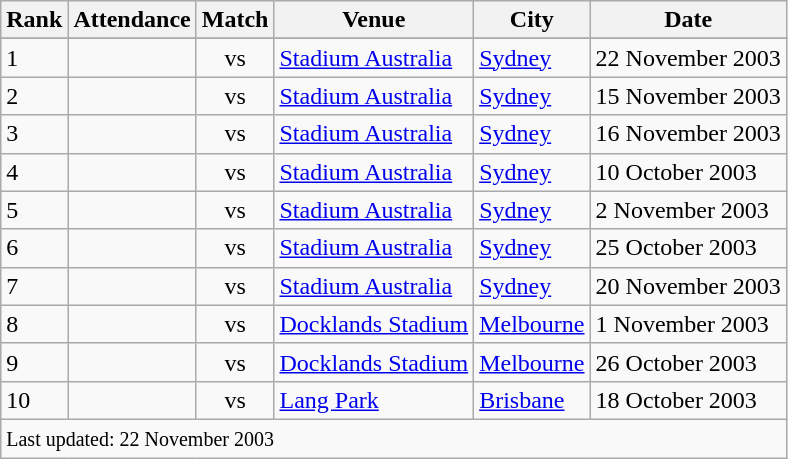<table class="wikitable sortable">
<tr>
<th>Rank</th>
<th>Attendance</th>
<th>Match</th>
<th>Venue</th>
<th>City</th>
<th>Date</th>
</tr>
<tr>
</tr>
<tr>
<td>1</td>
<td align="left"><strong></strong></td>
<td align="center"> vs </td>
<td><a href='#'>Stadium Australia</a></td>
<td><a href='#'>Sydney</a></td>
<td>22 November 2003</td>
</tr>
<tr>
<td>2</td>
<td align="left"><strong></strong></td>
<td align="center"> vs </td>
<td><a href='#'>Stadium Australia</a></td>
<td><a href='#'>Sydney</a></td>
<td>15 November 2003</td>
</tr>
<tr>
<td>3</td>
<td align="left"><strong></strong></td>
<td align="center"> vs </td>
<td><a href='#'>Stadium Australia</a></td>
<td><a href='#'>Sydney</a></td>
<td>16 November 2003</td>
</tr>
<tr>
<td>4</td>
<td align="left"><strong></strong></td>
<td align="center"> vs </td>
<td><a href='#'>Stadium Australia</a></td>
<td><a href='#'>Sydney</a></td>
<td>10 October 2003</td>
</tr>
<tr>
<td>5</td>
<td align="left"><strong></strong></td>
<td align="center"> vs </td>
<td><a href='#'>Stadium Australia</a></td>
<td><a href='#'>Sydney</a></td>
<td>2 November 2003</td>
</tr>
<tr>
<td>6</td>
<td align="left"><strong></strong></td>
<td align="center"> vs </td>
<td><a href='#'>Stadium Australia</a></td>
<td><a href='#'>Sydney</a></td>
<td>25 October 2003</td>
</tr>
<tr>
<td>7</td>
<td align="left"><strong></strong></td>
<td align="center"> vs </td>
<td><a href='#'>Stadium Australia</a></td>
<td><a href='#'>Sydney</a></td>
<td>20 November 2003</td>
</tr>
<tr>
<td>8</td>
<td align="left"><strong></strong></td>
<td align="center"> vs </td>
<td><a href='#'>Docklands Stadium</a></td>
<td><a href='#'>Melbourne</a></td>
<td>1 November 2003</td>
</tr>
<tr>
<td>9</td>
<td align="left"><strong></strong></td>
<td align="center"> vs </td>
<td><a href='#'>Docklands Stadium</a></td>
<td><a href='#'>Melbourne</a></td>
<td>26 October 2003</td>
</tr>
<tr>
<td>10</td>
<td align="left"><strong></strong></td>
<td align="center"> vs </td>
<td><a href='#'>Lang Park</a></td>
<td><a href='#'>Brisbane</a></td>
<td>18 October 2003</td>
</tr>
<tr class="sortbottom">
<td colspan="6"><small>Last updated: 22 November 2003</small></td>
</tr>
</table>
